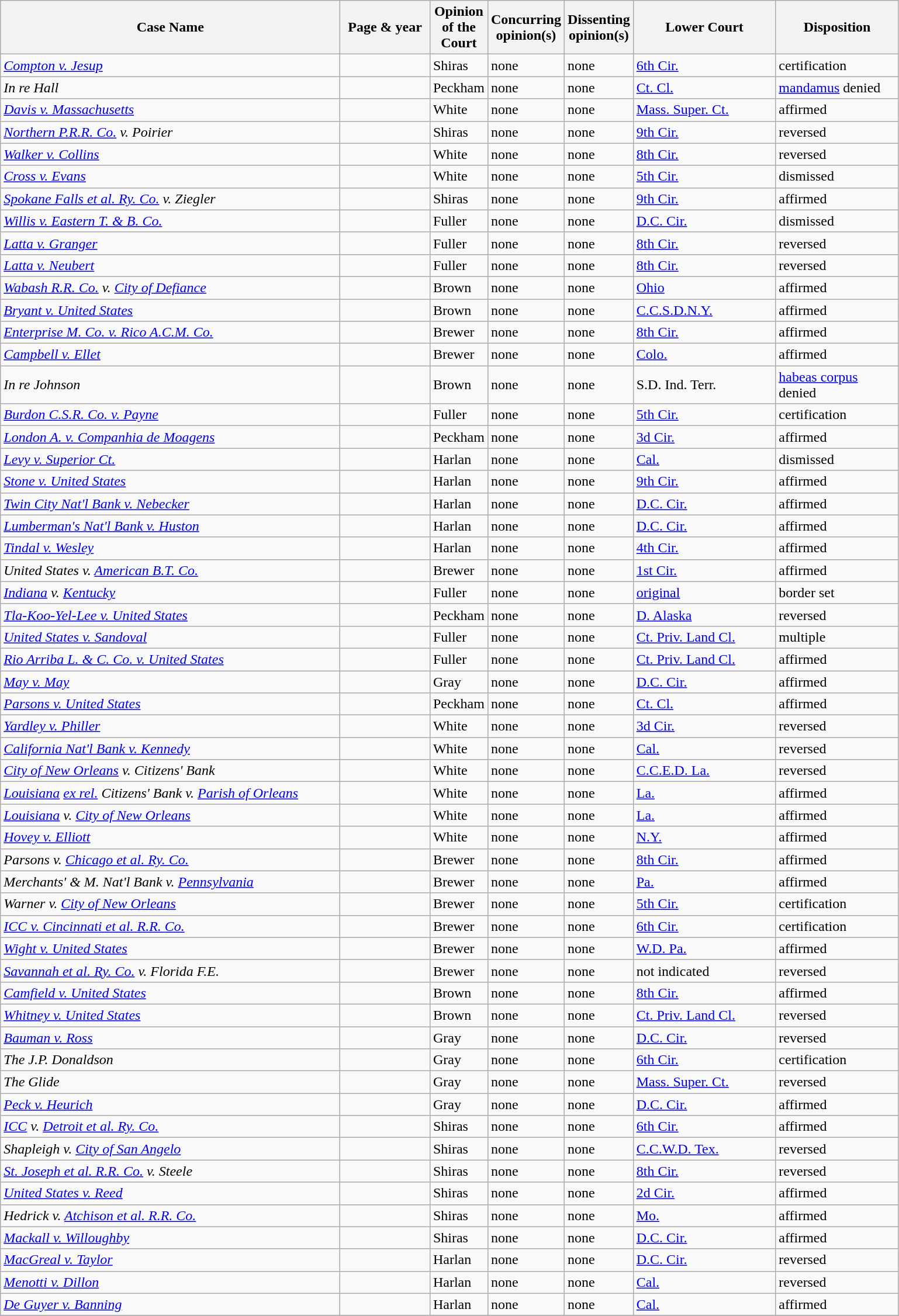<table class="wikitable sortable">
<tr>
<th scope="col" style="width: 380px;">Case Name</th>
<th scope="col" style="width: 95px;">Page & year</th>
<th scope="col" style="width: 10px;">Opinion of the Court</th>
<th scope="col" style="width: 10px;">Concurring opinion(s)</th>
<th scope="col" style="width: 10px;">Dissenting opinion(s)</th>
<th scope="col" style="width: 155px;">Lower Court</th>
<th scope="col" style="width: 133px;">Disposition</th>
</tr>
<tr>
<td><em><a href='#'>Compton v. Jesup</a></em></td>
<td align="right"></td>
<td>Shiras</td>
<td>none</td>
<td>none</td>
<td><a href='#'>6th Cir.</a></td>
<td>certification</td>
</tr>
<tr>
<td><em>In re Hall</em></td>
<td align="right"></td>
<td>Peckham</td>
<td>none</td>
<td>none</td>
<td><a href='#'>Ct. Cl.</a></td>
<td><a href='#'>mandamus</a> denied</td>
</tr>
<tr>
<td><em><a href='#'>Davis v. Massachusetts</a></em></td>
<td align="right"></td>
<td>White</td>
<td>none</td>
<td>none</td>
<td><a href='#'>Mass. Super. Ct.</a></td>
<td>affirmed</td>
</tr>
<tr>
<td><em><a href='#'>Northern P.R.R. Co.</a> v. Poirier</em></td>
<td align="right"></td>
<td>Shiras</td>
<td>none</td>
<td>none</td>
<td><a href='#'>9th Cir.</a></td>
<td>reversed</td>
</tr>
<tr>
<td><em><a href='#'>Walker v. Collins</a></em></td>
<td align="right"></td>
<td>White</td>
<td>none</td>
<td>none</td>
<td><a href='#'>8th Cir.</a></td>
<td>reversed</td>
</tr>
<tr>
<td><em><a href='#'>Cross v. Evans</a></em></td>
<td align="right"></td>
<td>White</td>
<td>none</td>
<td>none</td>
<td><a href='#'>5th Cir.</a></td>
<td>dismissed</td>
</tr>
<tr>
<td><em><a href='#'>Spokane Falls et al. Ry. Co.</a> v. Ziegler</em></td>
<td align="right"></td>
<td>Shiras</td>
<td>none</td>
<td>none</td>
<td><a href='#'>9th Cir.</a></td>
<td>affirmed</td>
</tr>
<tr>
<td><em><a href='#'>Willis v. Eastern T. & B. Co.</a></em></td>
<td align="right"></td>
<td>Fuller</td>
<td>none</td>
<td>none</td>
<td><a href='#'>D.C. Cir.</a></td>
<td>dismissed</td>
</tr>
<tr>
<td><em><a href='#'>Latta v. Granger</a></em></td>
<td align="right"></td>
<td>Fuller</td>
<td>none</td>
<td>none</td>
<td><a href='#'>8th Cir.</a></td>
<td>reversed</td>
</tr>
<tr>
<td><em><a href='#'>Latta v. Neubert </a></em></td>
<td align="right"></td>
<td>Fuller</td>
<td>none</td>
<td>none</td>
<td><a href='#'>8th Cir.</a></td>
<td>reversed</td>
</tr>
<tr>
<td><em><a href='#'>Wabash R.R. Co.</a> v. <a href='#'>City of Defiance</a></em></td>
<td align="right"></td>
<td>Brown</td>
<td>none</td>
<td>none</td>
<td><a href='#'>Ohio</a></td>
<td>affirmed</td>
</tr>
<tr>
<td><em><a href='#'>Bryant v. United States</a></em></td>
<td align="right"></td>
<td>Brown</td>
<td>none</td>
<td>none</td>
<td><a href='#'>C.C.S.D.N.Y.</a></td>
<td>affirmed</td>
</tr>
<tr>
<td><em><a href='#'>Enterprise M. Co. v. Rico A.C.M. Co.</a></em></td>
<td align="right"></td>
<td>Brewer</td>
<td>none</td>
<td>none</td>
<td><a href='#'>8th Cir.</a></td>
<td>affirmed</td>
</tr>
<tr>
<td><em><a href='#'>Campbell v. Ellet</a></em></td>
<td align="right"></td>
<td>Brewer</td>
<td>none</td>
<td>none</td>
<td><a href='#'>Colo.</a></td>
<td>affirmed</td>
</tr>
<tr>
<td><em>In re Johnson</em></td>
<td align="right"></td>
<td>Brown</td>
<td>none</td>
<td>none</td>
<td>S.D. Ind. Terr.</td>
<td><a href='#'>habeas corpus</a> denied</td>
</tr>
<tr>
<td><em><a href='#'>Burdon C.S.R. Co. v. Payne</a></em></td>
<td align="right"></td>
<td>Fuller</td>
<td>none</td>
<td>none</td>
<td><a href='#'>5th Cir.</a></td>
<td>certification</td>
</tr>
<tr>
<td><em><a href='#'>London A. v. Companhia de Moagens</a></em></td>
<td align="right"></td>
<td>Peckham</td>
<td>none</td>
<td>none</td>
<td><a href='#'>3d Cir.</a></td>
<td>affirmed</td>
</tr>
<tr>
<td><em><a href='#'>Levy v. Superior Ct.</a></em></td>
<td align="right"></td>
<td>Harlan</td>
<td>none</td>
<td>none</td>
<td><a href='#'>Cal.</a></td>
<td>dismissed</td>
</tr>
<tr>
<td><em><a href='#'>Stone v. United States</a></em></td>
<td align="right"></td>
<td>Harlan</td>
<td>none</td>
<td>none</td>
<td><a href='#'>9th Cir.</a></td>
<td>affirmed</td>
</tr>
<tr>
<td><em><a href='#'>Twin City Nat'l Bank v. Nebecker</a></em></td>
<td align="right"></td>
<td>Harlan</td>
<td>none</td>
<td>none</td>
<td><a href='#'>D.C. Cir.</a></td>
<td>affirmed</td>
</tr>
<tr>
<td><em><a href='#'>Lumberman's Nat'l Bank v. Huston</a></em></td>
<td align="right"></td>
<td>Harlan</td>
<td>none</td>
<td>none</td>
<td><a href='#'>D.C. Cir.</a></td>
<td>affirmed</td>
</tr>
<tr>
<td><em><a href='#'>Tindal v. Wesley</a></em></td>
<td align="right"></td>
<td>Harlan</td>
<td>none</td>
<td>none</td>
<td><a href='#'>4th Cir.</a></td>
<td>affirmed</td>
</tr>
<tr>
<td><em>United States v. <a href='#'>American B.T. Co.</a></em></td>
<td align="right"></td>
<td>Brewer</td>
<td>none</td>
<td>none</td>
<td><a href='#'>1st Cir.</a></td>
<td>affirmed</td>
</tr>
<tr>
<td><em><a href='#'>Indiana</a> v. <a href='#'>Kentucky</a></em></td>
<td align="right"></td>
<td>Fuller</td>
<td>none</td>
<td>none</td>
<td><a href='#'>original</a></td>
<td>border set</td>
</tr>
<tr>
<td><em><a href='#'>Tla-Koo-Yel-Lee v. United States</a></em></td>
<td align="right"></td>
<td>Peckham</td>
<td>none</td>
<td>none</td>
<td><a href='#'>D. Alaska</a></td>
<td>reversed</td>
</tr>
<tr>
<td><em><a href='#'>United States v. Sandoval</a></em></td>
<td align="right"></td>
<td>Fuller</td>
<td>none</td>
<td>none</td>
<td><a href='#'>Ct. Priv. Land Cl.</a></td>
<td>multiple</td>
</tr>
<tr>
<td><em><a href='#'>Rio Arriba L. & C. Co. v. United States</a></em></td>
<td align="right"></td>
<td>Fuller</td>
<td>none</td>
<td>none</td>
<td><a href='#'>Ct. Priv. Land Cl.</a></td>
<td>affirmed</td>
</tr>
<tr>
<td><em><a href='#'>May v. May</a></em></td>
<td align="right"></td>
<td>Gray</td>
<td>none</td>
<td>none</td>
<td><a href='#'>D.C. Cir.</a></td>
<td>affirmed</td>
</tr>
<tr>
<td><em><a href='#'>Parsons v. United States</a></em></td>
<td align="right"></td>
<td>Peckham</td>
<td>none</td>
<td>none</td>
<td><a href='#'>Ct. Cl.</a></td>
<td>affirmed</td>
</tr>
<tr>
<td><em><a href='#'>Yardley v. Philler</a></em></td>
<td align="right"></td>
<td>White</td>
<td>none</td>
<td>none</td>
<td><a href='#'>3d Cir.</a></td>
<td>reversed</td>
</tr>
<tr>
<td><em><a href='#'>California Nat'l Bank v. Kennedy</a></em></td>
<td align="right"></td>
<td>White</td>
<td>none</td>
<td>none</td>
<td><a href='#'>Cal.</a></td>
<td>reversed</td>
</tr>
<tr>
<td><em><a href='#'>City of New Orleans</a> v. Citizens' Bank</em></td>
<td align="right"></td>
<td>White</td>
<td>none</td>
<td>none</td>
<td><a href='#'>C.C.E.D. La.</a></td>
<td>reversed</td>
</tr>
<tr>
<td><em><a href='#'>Louisiana</a> <a href='#'>ex rel.</a> Citizens' Bank v. <a href='#'>Parish of Orleans</a></em></td>
<td align="right"></td>
<td>White</td>
<td>none</td>
<td>none</td>
<td><a href='#'>La.</a></td>
<td>affirmed</td>
</tr>
<tr>
<td><em><a href='#'>Louisiana</a> v. <a href='#'>City of New Orleans</a></em></td>
<td align="right"></td>
<td>White</td>
<td>none</td>
<td>none</td>
<td><a href='#'>La.</a></td>
<td>affirmed</td>
</tr>
<tr>
<td><em><a href='#'>Hovey v. Elliott</a></em></td>
<td align="right"></td>
<td>White</td>
<td>none</td>
<td>none</td>
<td><a href='#'>N.Y.</a></td>
<td>affirmed</td>
</tr>
<tr>
<td><em>Parsons v. <a href='#'>Chicago et al. Ry. Co.</a></em></td>
<td align="right"></td>
<td>Brewer</td>
<td>none</td>
<td>none</td>
<td><a href='#'>8th Cir.</a></td>
<td>affirmed</td>
</tr>
<tr>
<td><em>Merchants' & M. Nat'l Bank v. <a href='#'>Pennsylvania</a></em></td>
<td align="right"></td>
<td>Brewer</td>
<td>none</td>
<td>none</td>
<td><a href='#'>Pa.</a></td>
<td>affirmed</td>
</tr>
<tr>
<td><em>Warner v. <a href='#'>City of New Orleans</a></em></td>
<td align="right"></td>
<td>Brewer</td>
<td>none</td>
<td>none</td>
<td><a href='#'>5th Cir.</a></td>
<td>certification</td>
</tr>
<tr>
<td><em><a href='#'>ICC v. Cincinnati et al. R.R. Co.</a></em></td>
<td align="right"></td>
<td>Brewer</td>
<td>none</td>
<td>none</td>
<td><a href='#'>6th Cir.</a></td>
<td>certification</td>
</tr>
<tr>
<td><em><a href='#'>Wight v. United States</a></em></td>
<td align="right"></td>
<td>Brewer</td>
<td>none</td>
<td>none</td>
<td><a href='#'>W.D. Pa.</a></td>
<td>affirmed</td>
</tr>
<tr>
<td><em><a href='#'>Savannah et al. Ry. Co.</a> v. Florida F.E.</em></td>
<td align="right"></td>
<td>Brewer</td>
<td>none</td>
<td>none</td>
<td>not indicated</td>
<td>reversed</td>
</tr>
<tr>
<td><em><a href='#'>Camfield v. United States</a></em></td>
<td align="right"></td>
<td>Brown</td>
<td>none</td>
<td>none</td>
<td><a href='#'>8th Cir.</a></td>
<td>affirmed</td>
</tr>
<tr>
<td><em><a href='#'>Whitney v. United States</a></em></td>
<td align="right"></td>
<td>Brown</td>
<td>none</td>
<td>none</td>
<td><a href='#'>Ct. Priv. Land Cl.</a></td>
<td>reversed</td>
</tr>
<tr>
<td><em><a href='#'>Bauman v. Ross </a></em></td>
<td align="right"></td>
<td>Gray</td>
<td>none</td>
<td>none</td>
<td><a href='#'>D.C. Cir.</a></td>
<td>reversed</td>
</tr>
<tr>
<td><em>The J.P. Donaldson</em></td>
<td align="right"></td>
<td>Gray</td>
<td>none</td>
<td>none</td>
<td><a href='#'>6th Cir.</a></td>
<td>certification</td>
</tr>
<tr>
<td><em>The Glide</em></td>
<td align="right"></td>
<td>Gray</td>
<td>none</td>
<td>none</td>
<td><a href='#'>Mass. Super. Ct.</a></td>
<td>reversed</td>
</tr>
<tr>
<td><em><a href='#'>Peck v. Heurich</a></em></td>
<td align="right"></td>
<td>Gray</td>
<td>none</td>
<td>none</td>
<td><a href='#'>D.C. Cir.</a></td>
<td>affirmed</td>
</tr>
<tr>
<td><em><a href='#'>ICC</a> v. <a href='#'>Detroit et al. Ry. Co.</a></em></td>
<td align="right"></td>
<td>Shiras</td>
<td>none</td>
<td>none</td>
<td><a href='#'>6th Cir.</a></td>
<td>affirmed</td>
</tr>
<tr>
<td><em>Shapleigh v. <a href='#'>City of San Angelo</a></em></td>
<td align="right"></td>
<td>Shiras</td>
<td>none</td>
<td>none</td>
<td><a href='#'>C.C.W.D. Tex.</a></td>
<td>reversed</td>
</tr>
<tr>
<td><em><a href='#'>St. Joseph et al. R.R. Co.</a> v. Steele</em></td>
<td align="right"></td>
<td>Shiras</td>
<td>none</td>
<td>none</td>
<td><a href='#'>8th Cir.</a></td>
<td>reversed</td>
</tr>
<tr>
<td><em><a href='#'>United States v. Reed</a></em></td>
<td align="right"></td>
<td>Shiras</td>
<td>none</td>
<td>none</td>
<td><a href='#'>2d Cir.</a></td>
<td>affirmed</td>
</tr>
<tr>
<td><em>Hedrick v. <a href='#'>Atchison et al. R.R. Co.</a></em></td>
<td align="right"></td>
<td>Shiras</td>
<td>none</td>
<td>none</td>
<td><a href='#'>Mo.</a></td>
<td>affirmed</td>
</tr>
<tr>
<td><em><a href='#'>Mackall v. Willoughby</a></em></td>
<td align="right"></td>
<td>Shiras</td>
<td>none</td>
<td>none</td>
<td><a href='#'>D.C. Cir.</a></td>
<td>affirmed</td>
</tr>
<tr>
<td><em><a href='#'>MacGreal v. Taylor</a></em></td>
<td align="right"></td>
<td>Harlan</td>
<td>none</td>
<td>none</td>
<td><a href='#'>D.C. Cir.</a></td>
<td>reversed</td>
</tr>
<tr>
<td><em><a href='#'>Menotti v. Dillon</a></em></td>
<td align="right"></td>
<td>Harlan</td>
<td>none</td>
<td>none</td>
<td><a href='#'>Cal.</a></td>
<td>reversed</td>
</tr>
<tr>
<td><em><a href='#'>De Guyer v. Banning</a></em></td>
<td align="right"></td>
<td>Harlan</td>
<td>none</td>
<td>none</td>
<td><a href='#'>Cal.</a></td>
<td>affirmed</td>
</tr>
<tr>
</tr>
</table>
